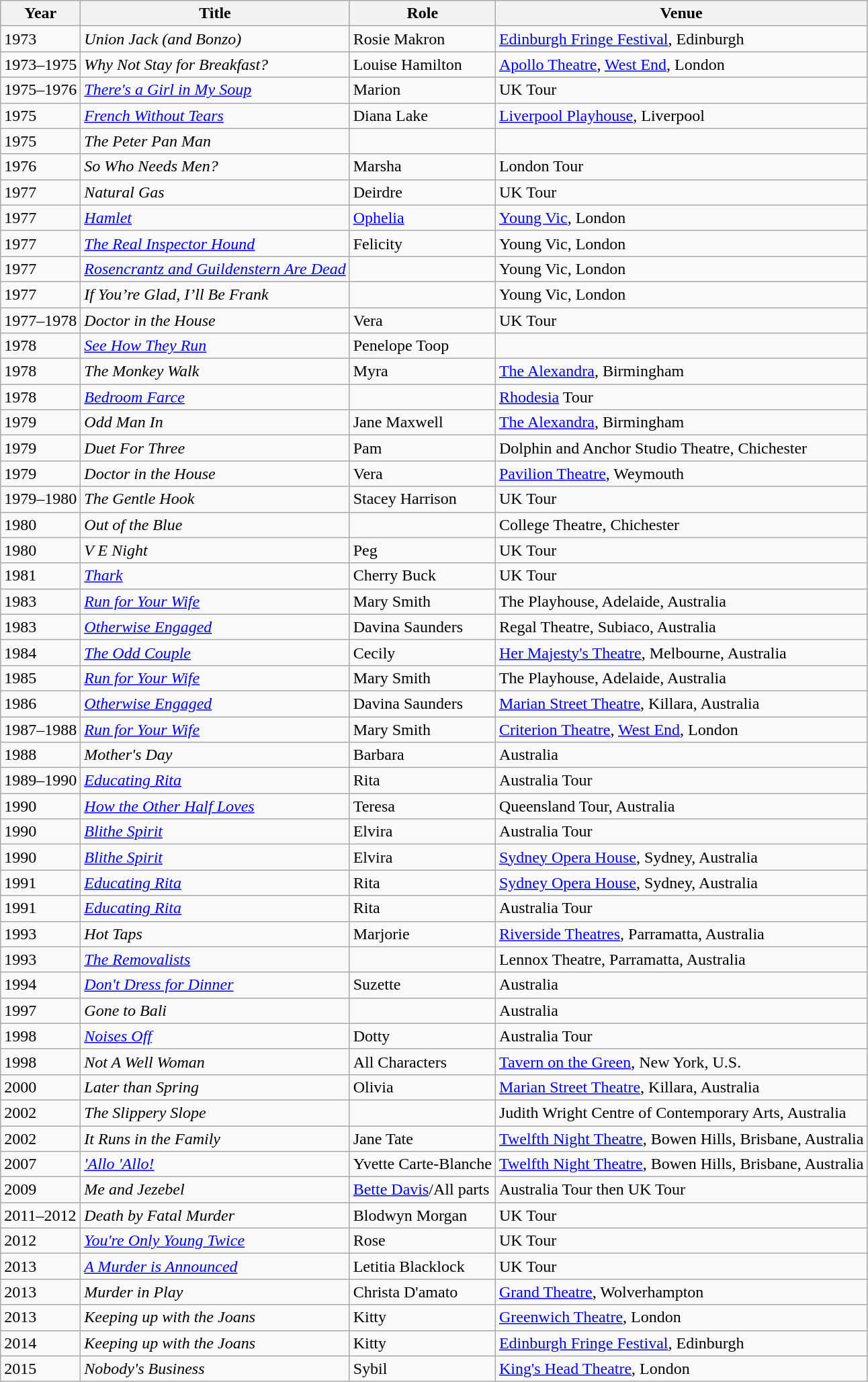<table class="wikitable">
<tr>
<th>Year</th>
<th>Title</th>
<th>Role</th>
<th>Venue</th>
</tr>
<tr>
<td>1973</td>
<td><em>Union Jack (and Bonzo)</em></td>
<td>Rosie Makron</td>
<td><a href='#'>Edinburgh Fringe Festival</a>, Edinburgh</td>
</tr>
<tr>
<td>1973–1975</td>
<td><em>Why Not Stay for Breakfast?</em></td>
<td>Louise Hamilton</td>
<td><a href='#'>Apollo Theatre</a>, <a href='#'>West End</a>, London</td>
</tr>
<tr>
<td>1975–1976</td>
<td><em><a href='#'>There's a Girl in My Soup</a></em></td>
<td>Marion</td>
<td>UK Tour</td>
</tr>
<tr>
<td>1975</td>
<td><em><a href='#'>French Without Tears</a></em></td>
<td>Diana Lake</td>
<td><a href='#'>Liverpool Playhouse</a>, Liverpool</td>
</tr>
<tr>
<td>1975</td>
<td><em>The Peter Pan Man</em></td>
<td></td>
<td></td>
</tr>
<tr>
<td>1976</td>
<td><em>So Who Needs Men?</em></td>
<td>Marsha</td>
<td>London Tour</td>
</tr>
<tr>
<td>1977</td>
<td><em>Natural Gas</em></td>
<td>Deirdre</td>
<td>UK Tour</td>
</tr>
<tr>
<td>1977</td>
<td><em><a href='#'>Hamlet</a></em></td>
<td><a href='#'>Ophelia</a></td>
<td><a href='#'>Young Vic</a>, London</td>
</tr>
<tr>
<td>1977</td>
<td><em><a href='#'>The Real Inspector Hound</a></em></td>
<td>Felicity</td>
<td>Young Vic, London</td>
</tr>
<tr>
<td>1977</td>
<td><em><a href='#'>Rosencrantz and Guildenstern Are Dead</a></em></td>
<td></td>
<td>Young Vic, London</td>
</tr>
<tr>
<td>1977</td>
<td><em>If You’re Glad, I’ll Be Frank</em></td>
<td></td>
<td>Young Vic, London</td>
</tr>
<tr>
<td>1977–1978</td>
<td><em>Doctor in the House</em></td>
<td>Vera</td>
<td>UK Tour</td>
</tr>
<tr>
<td>1978</td>
<td><em><a href='#'>See How They Run</a></em></td>
<td>Penelope Toop</td>
<td></td>
</tr>
<tr>
<td>1978</td>
<td><em>The Monkey Walk</em></td>
<td>Myra</td>
<td><a href='#'>The Alexandra</a>, Birmingham</td>
</tr>
<tr>
<td>1978</td>
<td><em><a href='#'>Bedroom Farce</a></em></td>
<td></td>
<td><a href='#'>Rhodesia</a> Tour</td>
</tr>
<tr>
<td>1979</td>
<td><em>Odd Man In</em></td>
<td>Jane Maxwell</td>
<td><a href='#'>The Alexandra</a>, Birmingham</td>
</tr>
<tr>
<td>1979</td>
<td><em>Duet For Three</em></td>
<td>Pam</td>
<td>Dolphin and Anchor Studio Theatre, Chichester</td>
</tr>
<tr>
<td>1979</td>
<td><em>Doctor in the House</em></td>
<td>Vera</td>
<td><a href='#'>Pavilion Theatre</a>, Weymouth</td>
</tr>
<tr>
<td>1979–1980</td>
<td><em>The Gentle Hook</em></td>
<td>Stacey Harrison</td>
<td>UK Tour</td>
</tr>
<tr>
<td>1980</td>
<td><em>Out of the Blue</em></td>
<td></td>
<td>College Theatre, Chichester</td>
</tr>
<tr>
<td>1980</td>
<td><em>V E Night</em></td>
<td>Peg</td>
<td>UK Tour</td>
</tr>
<tr>
<td>1981</td>
<td><em><a href='#'>Thark</a></em></td>
<td>Cherry Buck</td>
<td>UK Tour</td>
</tr>
<tr>
<td>1983</td>
<td><em><a href='#'>Run for Your Wife</a></em></td>
<td>Mary Smith</td>
<td>The Playhouse, Adelaide, Australia</td>
</tr>
<tr>
<td>1983</td>
<td><em><a href='#'>Otherwise Engaged</a></em></td>
<td>Davina Saunders</td>
<td>Regal Theatre, Subiaco, Australia</td>
</tr>
<tr>
<td>1984</td>
<td><em><a href='#'>The Odd Couple</a></em></td>
<td>Cecily</td>
<td><a href='#'>Her Majesty's Theatre</a>, Melbourne, Australia</td>
</tr>
<tr>
<td>1985</td>
<td><em><a href='#'>Run for Your Wife</a></em></td>
<td>Mary Smith</td>
<td>The Playhouse, Adelaide, Australia</td>
</tr>
<tr>
<td>1986</td>
<td><em><a href='#'>Otherwise Engaged</a></em></td>
<td>Davina Saunders</td>
<td><a href='#'>Marian Street Theatre</a>, Killara, Australia</td>
</tr>
<tr>
<td>1987–1988</td>
<td><em><a href='#'>Run for Your Wife</a></em></td>
<td>Mary Smith</td>
<td><a href='#'>Criterion Theatre</a>, <a href='#'>West End</a>, London</td>
</tr>
<tr>
<td>1988</td>
<td><em>Mother's Day</em></td>
<td>Barbara</td>
<td>Australia</td>
</tr>
<tr>
<td>1989–1990</td>
<td><em><a href='#'>Educating Rita</a></em></td>
<td>Rita</td>
<td>Australia Tour</td>
</tr>
<tr>
<td>1990</td>
<td><em><a href='#'>How the Other Half Loves</a></em></td>
<td>Teresa</td>
<td>Queensland Tour, Australia</td>
</tr>
<tr>
<td>1990</td>
<td><em><a href='#'>Blithe Spirit</a></em></td>
<td>Elvira</td>
<td>Australia Tour</td>
</tr>
<tr>
<td>1990</td>
<td><em><a href='#'>Blithe Spirit</a></em></td>
<td>Elvira</td>
<td><a href='#'>Sydney Opera House</a>, Sydney, Australia</td>
</tr>
<tr>
<td>1991</td>
<td><em><a href='#'>Educating Rita</a></em></td>
<td>Rita</td>
<td><a href='#'>Sydney Opera House</a>, Sydney, Australia</td>
</tr>
<tr>
<td>1991</td>
<td><em><a href='#'>Educating Rita</a></em></td>
<td>Rita</td>
<td>Australia Tour</td>
</tr>
<tr>
<td>1993</td>
<td><em>Hot Taps</em></td>
<td>Marjorie</td>
<td><a href='#'>Riverside Theatres</a>, Parramatta, Australia</td>
</tr>
<tr>
<td>1993</td>
<td><em><a href='#'>The Removalists</a></em></td>
<td></td>
<td>Lennox Theatre, Parramatta, Australia</td>
</tr>
<tr>
<td>1994</td>
<td><em><a href='#'>Don't Dress for Dinner</a></em></td>
<td>Suzette</td>
<td>Australia</td>
</tr>
<tr>
<td>1997</td>
<td><em>Gone to Bali</em></td>
<td></td>
<td>Australia</td>
</tr>
<tr>
<td>1998</td>
<td><em><a href='#'>Noises Off</a></em></td>
<td>Dotty</td>
<td>Australia Tour</td>
</tr>
<tr>
<td>1998</td>
<td><em>Not A Well Woman</em></td>
<td>All Characters</td>
<td><a href='#'>Tavern on the Green</a>, New York, U.S.</td>
</tr>
<tr>
<td>2000</td>
<td><em>Later than Spring</em></td>
<td>Olivia</td>
<td><a href='#'>Marian Street Theatre</a>, Killara, Australia</td>
</tr>
<tr>
<td>2002</td>
<td><em>The Slippery Slope</em></td>
<td></td>
<td>Judith Wright Centre of Contemporary Arts, Australia</td>
</tr>
<tr>
<td>2002</td>
<td><em>It Runs in the Family</em></td>
<td>Jane Tate</td>
<td><a href='#'>Twelfth Night Theatre</a>, Bowen Hills, Brisbane, Australia</td>
</tr>
<tr>
<td>2007</td>
<td><em><a href='#'>'Allo 'Allo!</a></em></td>
<td>Yvette Carte-Blanche</td>
<td><a href='#'>Twelfth Night Theatre</a>, Bowen Hills, Brisbane, Australia</td>
</tr>
<tr>
<td>2009</td>
<td><em>Me and Jezebel</em></td>
<td><a href='#'>Bette Davis</a>/All parts</td>
<td>Australia Tour then UK Tour</td>
</tr>
<tr>
<td>2011–2012</td>
<td><em>Death by Fatal Murder</em></td>
<td>Blodwyn Morgan</td>
<td>UK Tour</td>
</tr>
<tr>
<td>2012</td>
<td><em><a href='#'>You're Only Young Twice</a></em></td>
<td>Rose</td>
<td>UK Tour</td>
</tr>
<tr>
<td>2013</td>
<td><em><a href='#'>A Murder is Announced</a></em></td>
<td>Letitia Blacklock</td>
<td>UK Tour</td>
</tr>
<tr>
<td>2013</td>
<td><em>Murder in Play</em></td>
<td>Christa D'amato</td>
<td><a href='#'>Grand Theatre</a>, Wolverhampton</td>
</tr>
<tr>
<td>2013</td>
<td><em>Keeping up with the Joans</em></td>
<td>Kitty</td>
<td><a href='#'>Greenwich Theatre</a>, London</td>
</tr>
<tr>
<td>2014</td>
<td><em>Keeping up with the Joans</em></td>
<td>Kitty</td>
<td><a href='#'>Edinburgh Fringe Festival</a>, Edinburgh</td>
</tr>
<tr>
<td>2015</td>
<td><em>Nobody's Business</em></td>
<td>Sybil</td>
<td><a href='#'>King's Head Theatre</a>, London</td>
</tr>
</table>
